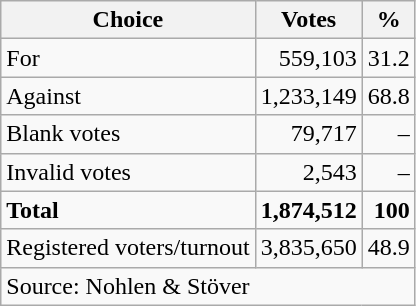<table class=wikitable style=text-align:right>
<tr>
<th>Choice</th>
<th>Votes</th>
<th>%</th>
</tr>
<tr>
<td align=left>For</td>
<td>559,103</td>
<td>31.2</td>
</tr>
<tr>
<td align=left>Against</td>
<td>1,233,149</td>
<td>68.8</td>
</tr>
<tr>
<td align=left>Blank votes</td>
<td>79,717</td>
<td>–</td>
</tr>
<tr>
<td align=left>Invalid votes</td>
<td>2,543</td>
<td>–</td>
</tr>
<tr>
<td align=left><strong>Total</strong></td>
<td><strong>1,874,512</strong></td>
<td><strong>100</strong></td>
</tr>
<tr>
<td align=left>Registered voters/turnout</td>
<td>3,835,650</td>
<td>48.9</td>
</tr>
<tr>
<td align=left colspan=11>Source: Nohlen & Stöver</td>
</tr>
</table>
